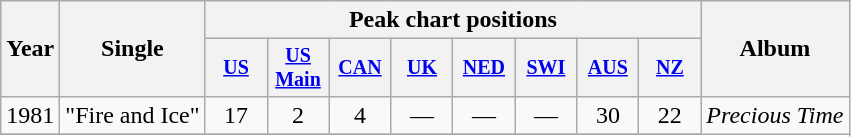<table class=wikitable style=text-align:center;>
<tr>
<th rowspan=2>Year</th>
<th rowspan=2>Single</th>
<th colspan=8>Peak chart positions</th>
<th rowspan=2>Album</th>
</tr>
<tr style=font-size:smaller;>
<th width=35><a href='#'>US</a><br></th>
<th width=35><a href='#'>US Main</a><br></th>
<th width=35><a href='#'>CAN</a><br></th>
<th width=35><a href='#'>UK</a><br></th>
<th width=35><a href='#'>NED</a><br></th>
<th width=35><a href='#'>SWI</a><br></th>
<th width=35><a href='#'>AUS</a><br></th>
<th width=35><a href='#'>NZ</a><br></th>
</tr>
<tr>
<td align=left>1981</td>
<td align=left>"Fire and Ice"</td>
<td>17</td>
<td>2</td>
<td>4</td>
<td>—</td>
<td>—</td>
<td>—</td>
<td>30</td>
<td>22</td>
<td align=left rowspan=4><em>Precious Time</em></td>
</tr>
<tr>
</tr>
</table>
